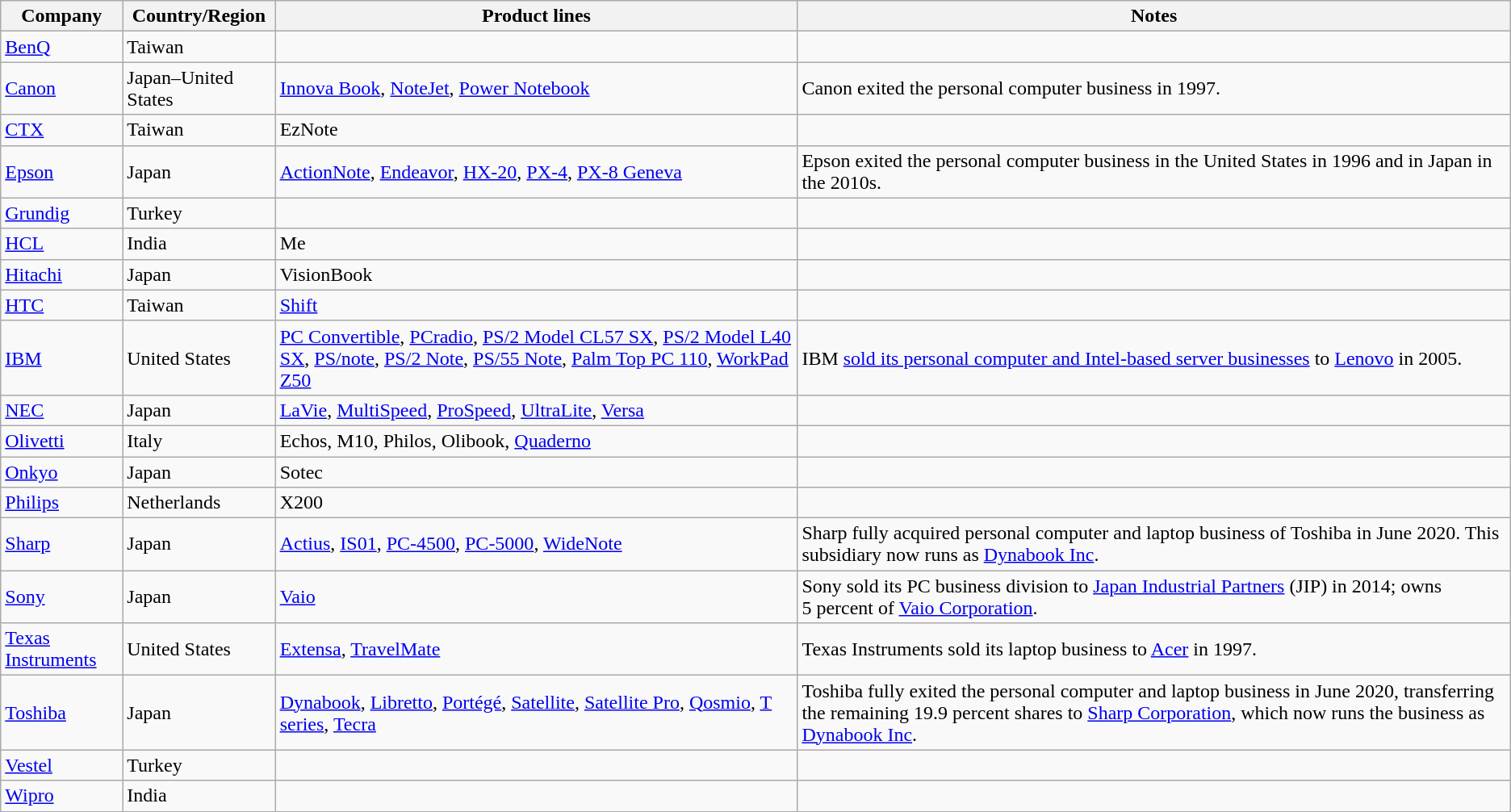<table class="wikitable sortable">
<tr>
<th>Company</th>
<th>Country/Region</th>
<th>Product lines</th>
<th>Notes</th>
</tr>
<tr>
<td><a href='#'>BenQ</a></td>
<td>Taiwan</td>
<td></td>
<td></td>
</tr>
<tr>
<td><a href='#'>Canon</a></td>
<td>Japan–United States</td>
<td><a href='#'>Innova Book</a>, <a href='#'>NoteJet</a>, <a href='#'>Power Notebook</a></td>
<td>Canon exited the personal computer business in 1997.</td>
</tr>
<tr>
<td><a href='#'>CTX</a></td>
<td>Taiwan</td>
<td>EzNote</td>
<td></td>
</tr>
<tr>
<td><a href='#'>Epson</a></td>
<td>Japan</td>
<td><a href='#'>ActionNote</a>, <a href='#'>Endeavor</a>, <a href='#'>HX-20</a>, <a href='#'>PX-4</a>, <a href='#'>PX-8 Geneva</a></td>
<td>Epson exited the personal computer business in the United States in 1996 and in Japan in the 2010s.</td>
</tr>
<tr>
<td><a href='#'>Grundig</a></td>
<td>Turkey</td>
<td></td>
<td></td>
</tr>
<tr>
<td><a href='#'>HCL</a></td>
<td>India</td>
<td>Me</td>
<td></td>
</tr>
<tr>
<td><a href='#'>Hitachi</a></td>
<td>Japan</td>
<td>VisionBook</td>
<td></td>
</tr>
<tr>
<td><a href='#'>HTC</a></td>
<td>Taiwan</td>
<td><a href='#'>Shift</a></td>
<td></td>
</tr>
<tr>
<td><a href='#'>IBM</a></td>
<td>United States</td>
<td><a href='#'>PC Convertible</a>, <a href='#'>PCradio</a>, <a href='#'>PS/2 Model CL57 SX</a>, <a href='#'>PS/2 Model L40 SX</a>, <a href='#'>PS/note</a>, <a href='#'>PS/2 Note</a>, <a href='#'>PS/55 Note</a>, <a href='#'>Palm Top PC 110</a>, <a href='#'>WorkPad Z50</a></td>
<td>IBM <a href='#'>sold its personal computer and Intel-based server businesses</a> to <a href='#'>Lenovo</a> in 2005.</td>
</tr>
<tr>
<td><a href='#'>NEC</a></td>
<td>Japan</td>
<td><a href='#'>LaVie</a>, <a href='#'>MultiSpeed</a>, <a href='#'>ProSpeed</a>, <a href='#'>UltraLite</a>, <a href='#'>Versa</a></td>
</tr>
<tr>
<td><a href='#'>Olivetti</a></td>
<td>Italy</td>
<td>Echos, M10, Philos, Olibook, <a href='#'>Quaderno</a></td>
<td></td>
</tr>
<tr>
<td><a href='#'>Onkyo</a></td>
<td>Japan</td>
<td>Sotec</td>
<td></td>
</tr>
<tr>
<td><a href='#'>Philips</a></td>
<td>Netherlands</td>
<td>X200</td>
<td></td>
</tr>
<tr>
<td><a href='#'>Sharp</a></td>
<td>Japan</td>
<td><a href='#'>Actius</a>, <a href='#'>IS01</a>, <a href='#'>PC-4500</a>, <a href='#'>PC-5000</a>, <a href='#'>WideNote</a></td>
<td>Sharp fully acquired personal computer and laptop business of Toshiba in June 2020. This subsidiary now runs as <a href='#'>Dynabook Inc</a>.</td>
</tr>
<tr>
<td><a href='#'>Sony</a></td>
<td>Japan</td>
<td><a href='#'>Vaio</a></td>
<td>Sony sold its PC business division to <a href='#'>Japan Industrial Partners</a> (JIP) in 2014; owns 5 percent of <a href='#'>Vaio Corporation</a>.</td>
</tr>
<tr>
<td><a href='#'>Texas Instruments</a></td>
<td>United States</td>
<td><a href='#'>Extensa</a>, <a href='#'>TravelMate</a></td>
<td>Texas Instruments sold its laptop business to <a href='#'>Acer</a> in 1997.</td>
</tr>
<tr>
<td><a href='#'>Toshiba</a></td>
<td>Japan</td>
<td><a href='#'>Dynabook</a>, <a href='#'>Libretto</a>, <a href='#'>Portégé</a>, <a href='#'>Satellite</a>, <a href='#'>Satellite Pro</a>, <a href='#'>Qosmio</a>, <a href='#'>T series</a>, <a href='#'>Tecra</a></td>
<td>Toshiba fully exited the personal computer and laptop business in June 2020, transferring the remaining 19.9 percent shares to <a href='#'>Sharp Corporation</a>, which now runs the business as <a href='#'>Dynabook Inc</a>.</td>
</tr>
<tr>
<td><a href='#'>Vestel</a></td>
<td>Turkey</td>
<td></td>
<td></td>
</tr>
<tr>
<td><a href='#'>Wipro</a></td>
<td>India</td>
<td></td>
<td></td>
</tr>
</table>
